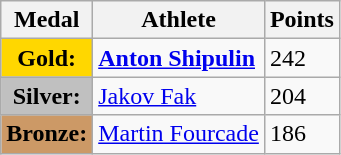<table class="wikitable">
<tr>
<th><strong>Medal</strong></th>
<th><strong>Athlete</strong></th>
<th><strong>Points</strong></th>
</tr>
<tr>
<td style="text-align:center;background-color:gold;"><strong>Gold:</strong></td>
<td> <strong><a href='#'>Anton Shipulin</a></strong></td>
<td>242</td>
</tr>
<tr>
<td style="text-align:center;background-color:silver;"><strong>Silver:</strong></td>
<td> <a href='#'>Jakov Fak</a></td>
<td>204</td>
</tr>
<tr>
<td style="text-align:center;background-color:#CC9966;"><strong>Bronze:</strong></td>
<td> <a href='#'>Martin Fourcade</a></td>
<td>186</td>
</tr>
</table>
